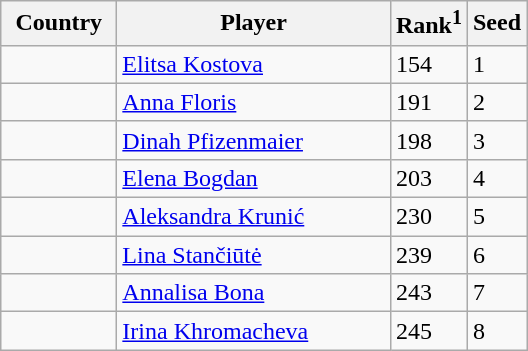<table class="sortable wikitable">
<tr>
<th width="70">Country</th>
<th width="175">Player</th>
<th>Rank<sup>1</sup></th>
<th>Seed</th>
</tr>
<tr>
<td></td>
<td><a href='#'>Elitsa Kostova</a></td>
<td>154</td>
<td>1</td>
</tr>
<tr>
<td></td>
<td><a href='#'>Anna Floris</a></td>
<td>191</td>
<td>2</td>
</tr>
<tr>
<td></td>
<td><a href='#'>Dinah Pfizenmaier</a></td>
<td>198</td>
<td>3</td>
</tr>
<tr>
<td></td>
<td><a href='#'>Elena Bogdan</a></td>
<td>203</td>
<td>4</td>
</tr>
<tr>
<td></td>
<td><a href='#'>Aleksandra Krunić</a></td>
<td>230</td>
<td>5</td>
</tr>
<tr>
<td></td>
<td><a href='#'>Lina Stančiūtė</a></td>
<td>239</td>
<td>6</td>
</tr>
<tr>
<td></td>
<td><a href='#'>Annalisa Bona</a></td>
<td>243</td>
<td>7</td>
</tr>
<tr>
<td></td>
<td><a href='#'>Irina Khromacheva</a></td>
<td>245</td>
<td>8</td>
</tr>
</table>
